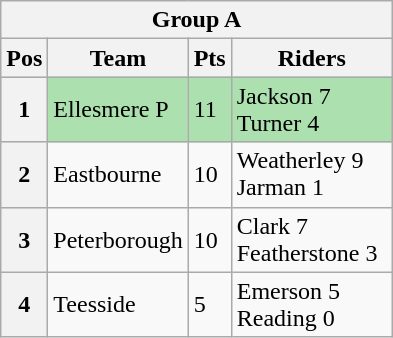<table class="wikitable">
<tr>
<th colspan="4">Group A</th>
</tr>
<tr>
<th width=20>Pos</th>
<th width=80>Team</th>
<th width=20>Pts</th>
<th width=100>Riders</th>
</tr>
<tr style="background:#ACE1AF;">
<th>1</th>
<td>Ellesmere P</td>
<td>11</td>
<td>Jackson 7<br>Turner 4</td>
</tr>
<tr>
<th>2</th>
<td>Eastbourne</td>
<td>10</td>
<td>Weatherley 9<br>Jarman 1</td>
</tr>
<tr>
<th>3</th>
<td>Peterborough</td>
<td>10</td>
<td>Clark 7<br>Featherstone 3</td>
</tr>
<tr>
<th>4</th>
<td>Teesside</td>
<td>5</td>
<td>Emerson 5<br>Reading 0</td>
</tr>
</table>
